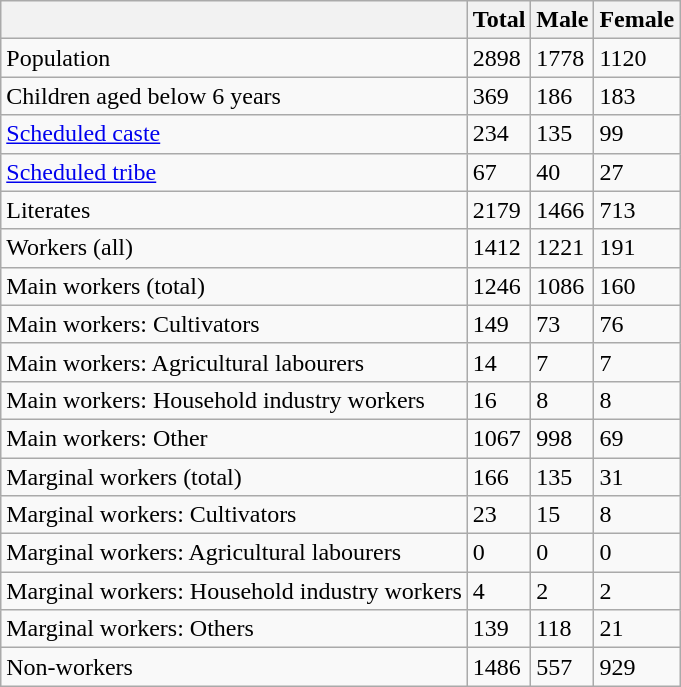<table class="wikitable sortable">
<tr>
<th></th>
<th>Total</th>
<th>Male</th>
<th>Female</th>
</tr>
<tr>
<td>Population</td>
<td>2898</td>
<td>1778</td>
<td>1120</td>
</tr>
<tr>
<td>Children aged below 6 years</td>
<td>369</td>
<td>186</td>
<td>183</td>
</tr>
<tr>
<td><a href='#'>Scheduled caste</a></td>
<td>234</td>
<td>135</td>
<td>99</td>
</tr>
<tr>
<td><a href='#'>Scheduled tribe</a></td>
<td>67</td>
<td>40</td>
<td>27</td>
</tr>
<tr>
<td>Literates</td>
<td>2179</td>
<td>1466</td>
<td>713</td>
</tr>
<tr>
<td>Workers (all)</td>
<td>1412</td>
<td>1221</td>
<td>191</td>
</tr>
<tr>
<td>Main workers (total)</td>
<td>1246</td>
<td>1086</td>
<td>160</td>
</tr>
<tr>
<td>Main workers: Cultivators</td>
<td>149</td>
<td>73</td>
<td>76</td>
</tr>
<tr>
<td>Main workers: Agricultural labourers</td>
<td>14</td>
<td>7</td>
<td>7</td>
</tr>
<tr>
<td>Main workers: Household industry workers</td>
<td>16</td>
<td>8</td>
<td>8</td>
</tr>
<tr>
<td>Main workers: Other</td>
<td>1067</td>
<td>998</td>
<td>69</td>
</tr>
<tr>
<td>Marginal workers (total)</td>
<td>166</td>
<td>135</td>
<td>31</td>
</tr>
<tr>
<td>Marginal workers: Cultivators</td>
<td>23</td>
<td>15</td>
<td>8</td>
</tr>
<tr>
<td>Marginal workers: Agricultural labourers</td>
<td>0</td>
<td>0</td>
<td>0</td>
</tr>
<tr>
<td>Marginal workers: Household industry workers</td>
<td>4</td>
<td>2</td>
<td>2</td>
</tr>
<tr>
<td>Marginal workers: Others</td>
<td>139</td>
<td>118</td>
<td>21</td>
</tr>
<tr>
<td>Non-workers</td>
<td>1486</td>
<td>557</td>
<td>929</td>
</tr>
</table>
